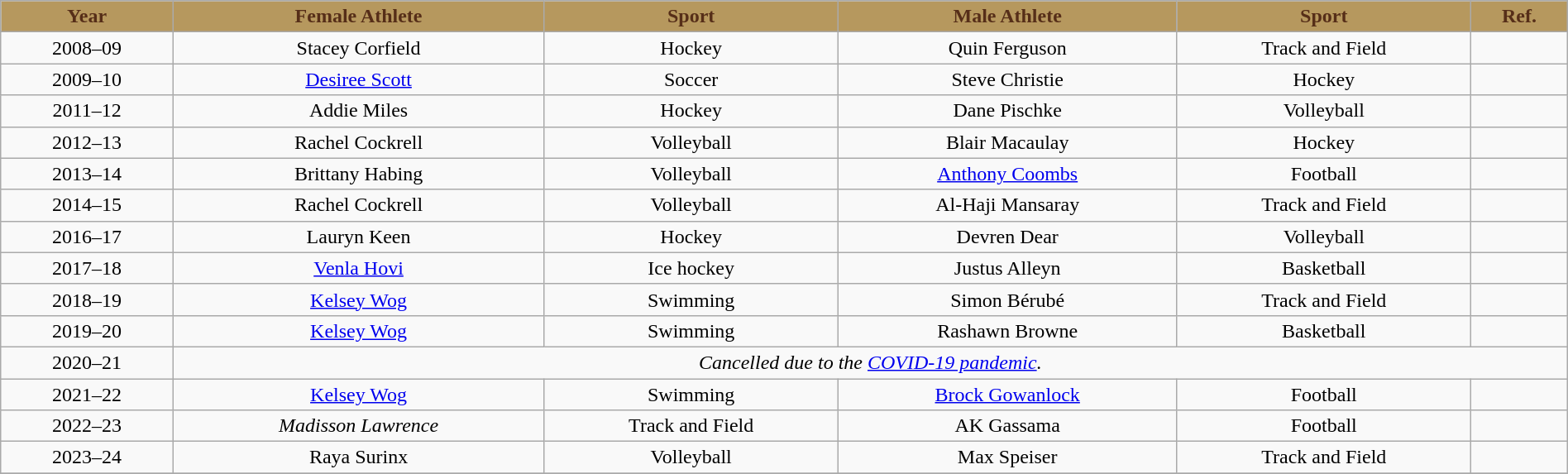<table class="wikitable sortable" width="100%">
<tr align="center"  style=" background:#B6985E;color:#562E18;">
<td><strong>Year</strong></td>
<td><strong>Female Athlete</strong></td>
<td><strong>Sport</strong></td>
<td><strong>Male Athlete</strong></td>
<td><strong>Sport</strong></td>
<td><strong>Ref.</strong></td>
</tr>
<tr align="center" bgcolor="">
<td>2008–09</td>
<td>Stacey Corfield</td>
<td>Hockey</td>
<td>Quin Ferguson</td>
<td>Track and Field</td>
<td></td>
</tr>
<tr align="center" bgcolor="">
<td>2009–10</td>
<td><a href='#'>Desiree Scott</a></td>
<td>Soccer</td>
<td>Steve Christie</td>
<td>Hockey</td>
<td></td>
</tr>
<tr align="center" bgcolor="">
<td>2011–12</td>
<td>Addie Miles</td>
<td>Hockey</td>
<td>Dane Pischke</td>
<td>Volleyball</td>
<td></td>
</tr>
<tr align="center" bgcolor="">
<td>2012–13</td>
<td>Rachel Cockrell</td>
<td>Volleyball</td>
<td>Blair Macaulay</td>
<td>Hockey</td>
<td></td>
</tr>
<tr align="center" bgcolor="">
<td>2013–14</td>
<td>Brittany Habing</td>
<td>Volleyball</td>
<td><a href='#'>Anthony Coombs</a></td>
<td>Football</td>
<td></td>
</tr>
<tr align="center" bgcolor="">
<td>2014–15</td>
<td>Rachel Cockrell</td>
<td>Volleyball</td>
<td>Al-Haji Mansaray</td>
<td>Track and Field</td>
<td></td>
</tr>
<tr align="center" bgcolor="">
<td>2016–17</td>
<td>Lauryn Keen</td>
<td>Hockey</td>
<td>Devren Dear</td>
<td>Volleyball</td>
<td></td>
</tr>
<tr align="center" bgcolor="">
<td>2017–18</td>
<td><a href='#'>Venla Hovi</a></td>
<td>Ice hockey</td>
<td>Justus Alleyn</td>
<td>Basketball</td>
<td></td>
</tr>
<tr align="center" bgcolor="">
<td>2018–19</td>
<td><a href='#'>Kelsey Wog</a></td>
<td>Swimming</td>
<td>Simon Bérubé</td>
<td>Track and Field</td>
<td></td>
</tr>
<tr align="center" bgcolor="">
<td>2019–20</td>
<td><a href='#'>Kelsey Wog</a></td>
<td>Swimming</td>
<td>Rashawn Browne</td>
<td>Basketball</td>
<td></td>
</tr>
<tr align="center" bgcolor="">
<td>2020–21</td>
<td colspan="5"><em>Cancelled due to the <a href='#'>COVID-19 pandemic</a>.</em></td>
</tr>
<tr align="center" bgcolor="">
<td>2021–22</td>
<td><a href='#'>Kelsey Wog</a></td>
<td>Swimming</td>
<td><a href='#'>Brock Gowanlock</a></td>
<td>Football</td>
<td></td>
</tr>
<tr align="center" bgcolor="">
<td>2022–23</td>
<td><dfn>Madisson Lawrence</dfn></td>
<td>Track and Field</td>
<td>AK Gassama</td>
<td>Football</td>
<td></td>
</tr>
<tr align="center" bgcolor="">
<td>2023–24</td>
<td>Raya Surinx</td>
<td>Volleyball</td>
<td>Max Speiser</td>
<td>Track and Field</td>
<td></td>
</tr>
<tr align="center" bgcolor="">
</tr>
</table>
